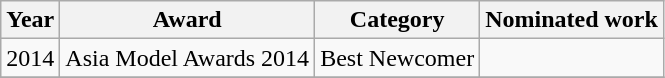<table class="wikitable sortable">
<tr>
<th>Year</th>
<th>Award</th>
<th>Category</th>
<th>Nominated work</th>
</tr>
<tr>
<td>2014</td>
<td>Asia Model Awards 2014</td>
<td>Best Newcomer</td>
<td></td>
</tr>
<tr>
</tr>
</table>
